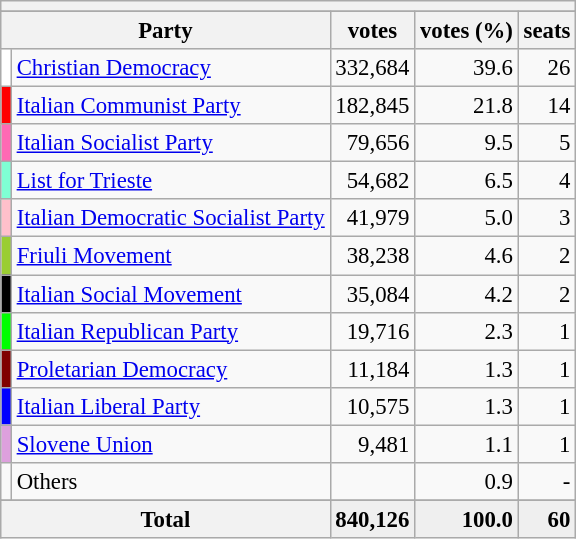<table class="wikitable" style="font-size:95%">
<tr>
<th colspan=5></th>
</tr>
<tr>
</tr>
<tr bgcolor="EFEFEF">
<th colspan=2>Party</th>
<th>votes</th>
<th>votes (%)</th>
<th>seats</th>
</tr>
<tr>
<td bgcolor=White></td>
<td><a href='#'>Christian Democracy</a></td>
<td align=right>332,684</td>
<td align=right>39.6</td>
<td align=right>26</td>
</tr>
<tr>
<td bgcolor=Red></td>
<td><a href='#'>Italian Communist Party</a></td>
<td align=right>182,845</td>
<td align=right>21.8</td>
<td align=right>14</td>
</tr>
<tr>
<td bgcolor=Hotpink></td>
<td><a href='#'>Italian Socialist Party</a></td>
<td align=right>79,656</td>
<td align=right>9.5</td>
<td align=right>5</td>
</tr>
<tr>
<td bgcolor=Aquamarine></td>
<td><a href='#'>List for Trieste</a></td>
<td align=right>54,682</td>
<td align=right>6.5</td>
<td align=right>4</td>
</tr>
<tr>
<td bgcolor=Pink></td>
<td><a href='#'>Italian Democratic Socialist Party</a></td>
<td align=right>41,979</td>
<td align=right>5.0</td>
<td align=right>3</td>
</tr>
<tr>
<td bgcolor=Yellowgreen></td>
<td><a href='#'>Friuli Movement</a></td>
<td align=right>38,238</td>
<td align=right>4.6</td>
<td align=right>2</td>
</tr>
<tr>
<td bgcolor=black></td>
<td><a href='#'>Italian Social Movement</a></td>
<td align=right>35,084</td>
<td align=right>4.2</td>
<td align=right>2</td>
</tr>
<tr>
<td bgcolor=Lime></td>
<td><a href='#'>Italian Republican Party</a></td>
<td align=right>19,716</td>
<td align=right>2.3</td>
<td align=right>1</td>
</tr>
<tr>
<td bgcolor=Maroon></td>
<td><a href='#'>Proletarian Democracy</a></td>
<td align=right>11,184</td>
<td align=right>1.3</td>
<td align=right>1</td>
</tr>
<tr>
<td bgcolor=Blue></td>
<td><a href='#'>Italian Liberal Party</a></td>
<td align=right>10,575</td>
<td align=right>1.3</td>
<td align=right>1</td>
</tr>
<tr>
<td bgcolor=Plum></td>
<td><a href='#'>Slovene Union</a></td>
<td align=right>9,481</td>
<td align=right>1.1</td>
<td align=right>1</td>
</tr>
<tr>
<td bgcolor=></td>
<td>Others</td>
<td align=right></td>
<td align=right>0.9</td>
<td align=right>-</td>
</tr>
<tr>
</tr>
<tr bgcolor="EFEFEF">
<th colspan=2><strong>Total</strong></th>
<td align=right><strong>840,126</strong></td>
<td align=right><strong>100.0</strong></td>
<td align=right><strong>60</strong></td>
</tr>
</table>
